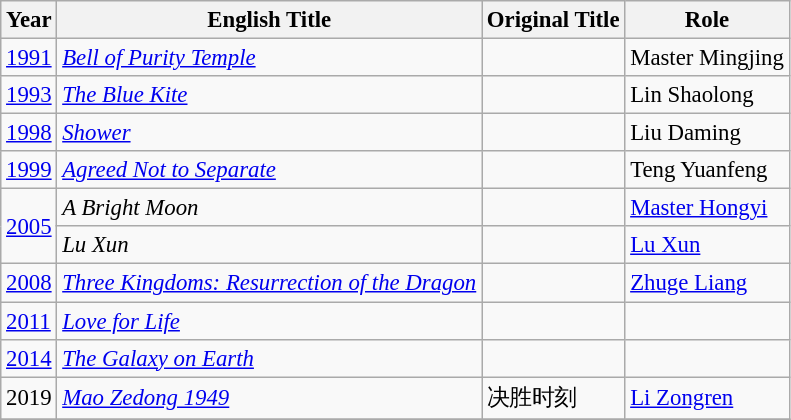<table class="wikitable" style="font-size: 95%;">
<tr>
<th>Year</th>
<th>English Title</th>
<th>Original Title</th>
<th>Role</th>
</tr>
<tr>
<td><a href='#'>1991</a></td>
<td><em><a href='#'>Bell of Purity Temple</a></em></td>
<td></td>
<td>Master Mingjing</td>
</tr>
<tr>
<td><a href='#'>1993</a></td>
<td><em><a href='#'>The Blue Kite</a></em></td>
<td></td>
<td>Lin Shaolong</td>
</tr>
<tr>
<td><a href='#'>1998</a></td>
<td><em><a href='#'>Shower</a></em></td>
<td></td>
<td>Liu Daming</td>
</tr>
<tr>
<td><a href='#'>1999</a></td>
<td><em><a href='#'>Agreed Not to Separate</a></em></td>
<td></td>
<td>Teng Yuanfeng</td>
</tr>
<tr>
<td rowspan="2"><a href='#'>2005</a></td>
<td><em>A Bright Moon</em></td>
<td></td>
<td><a href='#'>Master Hongyi</a></td>
</tr>
<tr>
<td><em>Lu Xun</em></td>
<td></td>
<td><a href='#'>Lu Xun</a></td>
</tr>
<tr>
<td><a href='#'>2008</a></td>
<td><em><a href='#'>Three Kingdoms: Resurrection of the Dragon</a></em></td>
<td></td>
<td><a href='#'>Zhuge Liang</a></td>
</tr>
<tr>
<td><a href='#'>2011</a></td>
<td><em><a href='#'>Love for Life</a></em></td>
<td></td>
<td></td>
</tr>
<tr>
<td><a href='#'>2014</a></td>
<td><em><a href='#'>The Galaxy on Earth</a></em></td>
<td></td>
<td></td>
</tr>
<tr>
<td>2019</td>
<td><em><a href='#'>Mao Zedong 1949</a></em></td>
<td>决胜时刻</td>
<td><a href='#'>Li Zongren</a></td>
</tr>
<tr>
</tr>
</table>
